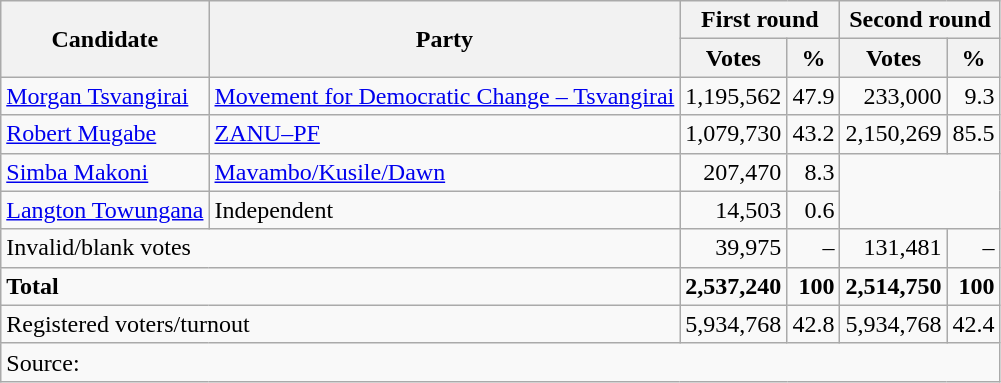<table class=wikitable style=text-align:right>
<tr>
<th rowspan=2>Candidate</th>
<th rowspan=2>Party</th>
<th colspan=2>First round</th>
<th colspan=2>Second round</th>
</tr>
<tr>
<th>Votes</th>
<th>%</th>
<th>Votes</th>
<th>%</th>
</tr>
<tr>
<td align=left><a href='#'>Morgan Tsvangirai</a></td>
<td align=left><a href='#'>Movement for Democratic Change – Tsvangirai</a></td>
<td>1,195,562</td>
<td>47.9</td>
<td>233,000</td>
<td>9.3</td>
</tr>
<tr>
<td align=left><a href='#'>Robert Mugabe</a></td>
<td align=left><a href='#'>ZANU–PF</a></td>
<td>1,079,730</td>
<td>43.2</td>
<td>2,150,269</td>
<td>85.5</td>
</tr>
<tr>
<td align=left><a href='#'>Simba Makoni</a></td>
<td align=left><a href='#'>Mavambo/Kusile/Dawn</a></td>
<td>207,470</td>
<td>8.3</td>
<td colspan=2 rowspan=2></td>
</tr>
<tr>
<td align=left><a href='#'>Langton Towungana</a></td>
<td align=left>Independent</td>
<td>14,503</td>
<td>0.6</td>
</tr>
<tr>
<td align=left colspan=2>Invalid/blank votes</td>
<td>39,975</td>
<td>–</td>
<td>131,481</td>
<td>–</td>
</tr>
<tr>
<td align=left colspan=2><strong>Total</strong></td>
<td><strong>2,537,240</strong></td>
<td><strong>100</strong></td>
<td><strong>2,514,750</strong></td>
<td><strong>100</strong></td>
</tr>
<tr>
<td align=left colspan=2>Registered voters/turnout</td>
<td>5,934,768</td>
<td>42.8</td>
<td>5,934,768</td>
<td>42.4</td>
</tr>
<tr>
<td align=left colspan=6>Source: </td>
</tr>
</table>
